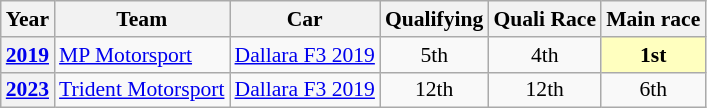<table class="wikitable" style="text-align:center; font-size:90%">
<tr>
<th>Year</th>
<th>Team</th>
<th>Car</th>
<th>Qualifying</th>
<th>Quali Race</th>
<th>Main race</th>
</tr>
<tr>
<th><a href='#'>2019</a></th>
<td align="left"> <a href='#'>MP Motorsport</a></td>
<td align="left"><a href='#'>Dallara F3 2019</a></td>
<td>5th</td>
<td>4th</td>
<td style="background:#FFFFBF;"><strong>1st</strong></td>
</tr>
<tr>
<th><a href='#'>2023</a></th>
<td align="left"> <a href='#'>Trident Motorsport</a></td>
<td align="left"><a href='#'>Dallara F3 2019</a></td>
<td>12th</td>
<td>12th</td>
<td>6th</td>
</tr>
</table>
